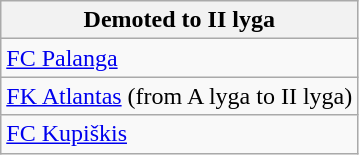<table class="wikitable">
<tr>
<th> Demoted to II lyga</th>
</tr>
<tr>
<td><a href='#'>FC Palanga</a></td>
</tr>
<tr>
<td><a href='#'>FK Atlantas</a> (from A lyga to II lyga)</td>
</tr>
<tr>
<td><a href='#'>FC Kupiškis</a></td>
</tr>
</table>
